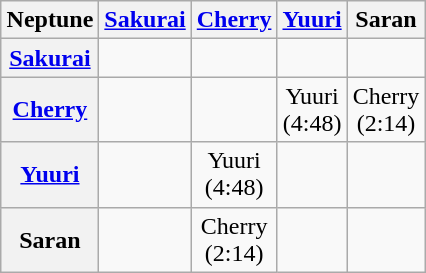<table class="wikitable" style="text-align:center; margin: 1em auto 1em auto">
<tr>
<th>Neptune</th>
<th><a href='#'>Sakurai</a></th>
<th><a href='#'>Cherry</a></th>
<th><a href='#'>Yuuri</a></th>
<th>Saran</th>
</tr>
<tr>
<th><a href='#'>Sakurai</a></th>
<td></td>
<td></td>
<td></td>
<td></td>
</tr>
<tr>
<th><a href='#'>Cherry</a></th>
<td></td>
<td></td>
<td>Yuuri<br>(4:48)</td>
<td>Cherry<br>(2:14)</td>
</tr>
<tr>
<th><a href='#'>Yuuri</a></th>
<td></td>
<td>Yuuri<br>(4:48)</td>
<td></td>
<td></td>
</tr>
<tr>
<th>Saran</th>
<td></td>
<td>Cherry<br>(2:14)</td>
<td></td>
<td></td>
</tr>
</table>
